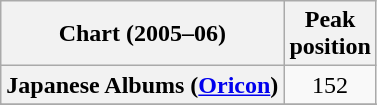<table class="wikitable sortable plainrowheaders">
<tr>
<th scope="col">Chart (2005–06)</th>
<th scope="col">Peak<br> position</th>
</tr>
<tr>
<th scope="row">Japanese Albums (<a href='#'>Oricon</a>)</th>
<td style="text-align:center;">152</td>
</tr>
<tr>
</tr>
<tr>
</tr>
<tr>
</tr>
</table>
